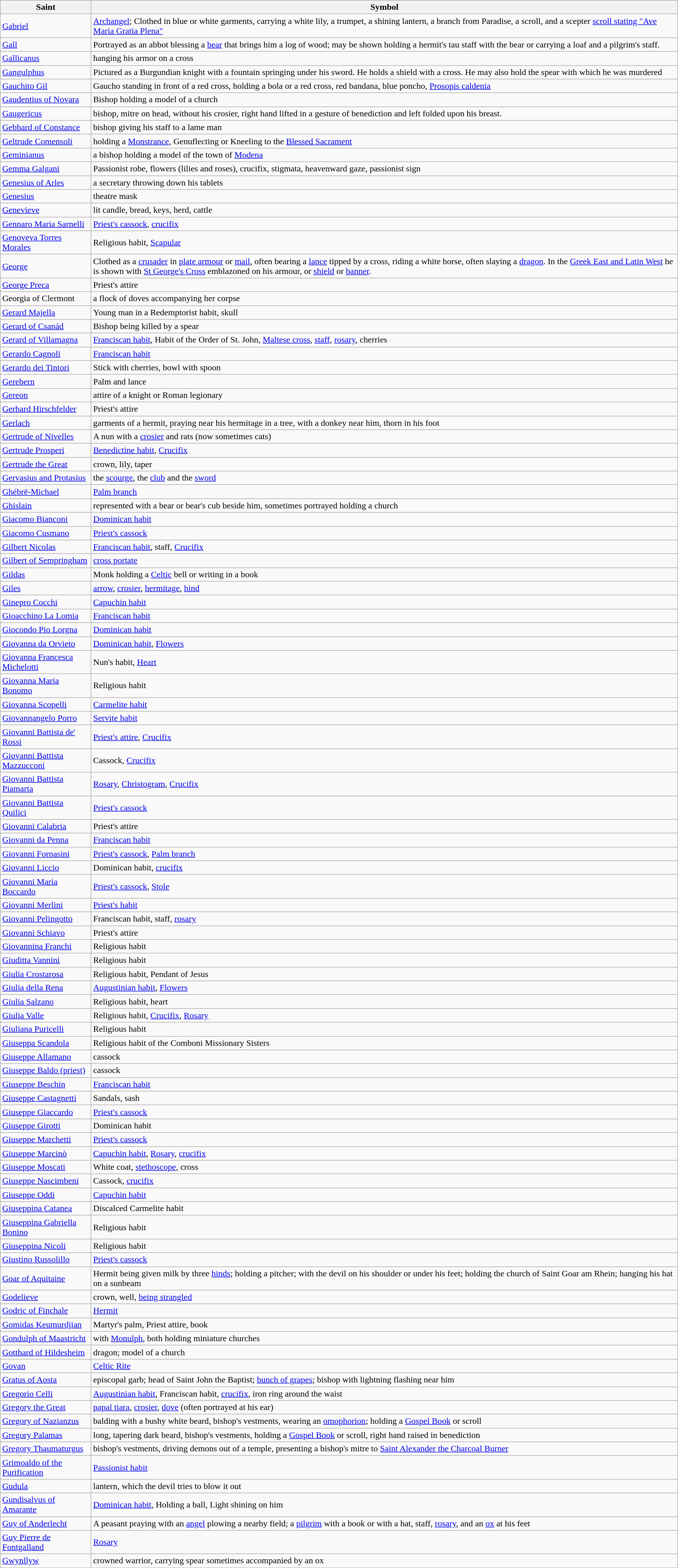<table class="wikitable">
<tr>
<th scope="col" style="width: 10em;">Saint</th>
<th scope="col">Symbol</th>
</tr>
<tr>
<td><a href='#'>Gabriel</a></td>
<td><a href='#'>Archangel</a>; Clothed in blue or white garments, carrying a white lily, a trumpet, a shining lantern, a branch from Paradise, a scroll, and a scepter <a href='#'>scroll stating "Ave Maria Gratia Plena"</a></td>
</tr>
<tr>
<td><a href='#'>Gall</a></td>
<td>Portrayed as an abbot blessing a <a href='#'>bear</a> that brings him a log of wood; may be shown holding a hermit's tau staff with the bear or carrying a loaf and a pilgrim's staff.</td>
</tr>
<tr>
<td><a href='#'>Gallicanus</a></td>
<td>hanging his armor on a cross</td>
</tr>
<tr>
<td><a href='#'>Gangulphus</a></td>
<td>Pictured as a Burgundian knight with a fountain springing under his sword. He holds a shield with a cross. He may also hold the spear with which he was murdered</td>
</tr>
<tr>
<td><a href='#'>Gauchito Gil</a></td>
<td>Gaucho standing in front of a red cross, holding a bola or a red cross, red bandana, blue poncho, <a href='#'>Prosopis caldenia</a></td>
</tr>
<tr>
<td><a href='#'>Gaudentius of Novara</a></td>
<td>Bishop holding a model of a church</td>
</tr>
<tr>
<td><a href='#'>Gaugericus</a></td>
<td>bishop, mitre on head, without his crosier, right hand lifted in a gesture of benediction and left folded upon his breast.</td>
</tr>
<tr>
<td><a href='#'>Gebhard of Constance</a></td>
<td>bishop giving his staff to a lame man</td>
</tr>
<tr>
<td><a href='#'>Geltrude Comensoli</a></td>
<td>holding a <a href='#'>Monstrance</a>, Genuflecting or Kneeling to the <a href='#'>Blessed Sacrament</a></td>
</tr>
<tr>
<td><a href='#'>Geminianus</a></td>
<td>a bishop holding a model of the town of <a href='#'>Modena</a></td>
</tr>
<tr>
<td><a href='#'>Gemma Galgani</a></td>
<td>Passionist robe, flowers (lilies and roses), crucifix, stigmata, heavenward gaze, passionist sign</td>
</tr>
<tr>
<td><a href='#'>Genesius of Arles</a></td>
<td>a secretary throwing down his tablets</td>
</tr>
<tr>
<td><a href='#'>Genesius</a></td>
<td>theatre mask</td>
</tr>
<tr>
<td><a href='#'>Genevieve</a></td>
<td>lit candle, bread, keys, herd, cattle</td>
</tr>
<tr>
<td><a href='#'>Gennaro Maria Sarnelli</a></td>
<td><a href='#'>Priest's cassock</a>, <a href='#'>crucifix</a></td>
</tr>
<tr>
<td><a href='#'>Genoveva Torres Morales</a></td>
<td>Religious habit, <a href='#'>Scapular</a></td>
</tr>
<tr>
<td><a href='#'>George</a></td>
<td>Clothed as a <a href='#'>crusader</a> in <a href='#'>plate armour</a> or <a href='#'>mail</a>, often bearing a <a href='#'>lance</a> tipped by a cross, riding a white horse, often slaying a <a href='#'>dragon</a>. In the <a href='#'>Greek East and Latin West</a> he is shown with <a href='#'>St George's Cross</a> emblazoned on his armour, or <a href='#'>shield</a> or <a href='#'>banner</a>.</td>
</tr>
<tr>
<td><a href='#'>George Preca</a></td>
<td>Priest's attire</td>
</tr>
<tr>
<td>Georgia of Clermont</td>
<td>a flock of doves accompanying her corpse</td>
</tr>
<tr>
<td><a href='#'>Gerard Majella</a></td>
<td>Young man in a Redemptorist habit, skull</td>
</tr>
<tr>
<td><a href='#'>Gerard of Csanád</a></td>
<td>Bishop being killed by a spear</td>
</tr>
<tr>
<td><a href='#'>Gerard of Villamagna</a></td>
<td><a href='#'>Franciscan habit</a>, Habit of the Order of St. John, <a href='#'>Maltese cross</a>, <a href='#'>staff</a>, <a href='#'>rosary</a>, cherries</td>
</tr>
<tr>
<td><a href='#'>Gerardo Cagnoli</a></td>
<td><a href='#'>Franciscan habit</a></td>
</tr>
<tr>
<td><a href='#'>Gerardo dei Tintori</a></td>
<td>Stick with cherries, bowl with spoon</td>
</tr>
<tr>
<td><a href='#'>Gerebern</a></td>
<td>Palm and lance</td>
</tr>
<tr>
<td><a href='#'>Gereon</a></td>
<td>attire of a knight or Roman legionary</td>
</tr>
<tr>
<td><a href='#'>Gerhard Hirschfelder</a></td>
<td>Priest's attire</td>
</tr>
<tr>
<td><a href='#'>Gerlach</a></td>
<td>garments of a hermit, praying near his hermitage in a tree, with a donkey near him, thorn in his foot</td>
</tr>
<tr>
<td><a href='#'>Gertrude of Nivelles</a></td>
<td>A nun with a <a href='#'>crosier</a> and rats (now sometimes cats)</td>
</tr>
<tr>
<td><a href='#'>Gertrude Prosperi</a></td>
<td><a href='#'>Benedictine habit</a>, <a href='#'>Crucifix</a></td>
</tr>
<tr>
<td><a href='#'>Gertrude the Great</a></td>
<td>crown, lily, taper</td>
</tr>
<tr>
<td><a href='#'>Gervasius and Protasius</a></td>
<td>the <a href='#'>scourge</a>, the <a href='#'>club</a> and the <a href='#'>sword</a></td>
</tr>
<tr>
<td><a href='#'>Ghébrē-Michael</a></td>
<td><a href='#'>Palm branch</a></td>
</tr>
<tr>
<td><a href='#'>Ghislain</a></td>
<td>represented with a bear or bear's cub beside him, sometimes portrayed holding a church</td>
</tr>
<tr>
<td><a href='#'>Giacomo Bianconi</a></td>
<td><a href='#'>Dominican habit</a></td>
</tr>
<tr>
<td><a href='#'>Giacomo Cusmano</a></td>
<td><a href='#'>Priest's cassock</a></td>
</tr>
<tr>
<td><a href='#'>Gilbert Nicolas</a></td>
<td><a href='#'>Franciscan habit</a>, staff, <a href='#'>Crucifix</a></td>
</tr>
<tr>
<td><a href='#'>Gilbert of Sempringham</a></td>
<td><a href='#'>cross portate</a></td>
</tr>
<tr>
<td><a href='#'>Gildas</a></td>
<td>Monk holding a <a href='#'>Celtic</a> bell or writing in a book</td>
</tr>
<tr>
<td><a href='#'>Giles</a></td>
<td><a href='#'>arrow</a>, <a href='#'>crosier</a>, <a href='#'>hermitage</a>, <a href='#'>hind</a></td>
</tr>
<tr>
<td><a href='#'>Ginepro Cocchi</a></td>
<td><a href='#'>Capuchin habit</a></td>
</tr>
<tr>
<td><a href='#'>Gioacchino La Lomia</a></td>
<td><a href='#'>Franciscan habit</a></td>
</tr>
<tr>
<td><a href='#'>Giocondo Pio Lorgna</a></td>
<td><a href='#'>Dominican habit</a></td>
</tr>
<tr>
<td><a href='#'>Giovanna da Orvieto</a></td>
<td><a href='#'>Dominican habit</a>, <a href='#'>Flowers</a></td>
</tr>
<tr>
<td><a href='#'>Giovanna Francesca Michelotti</a></td>
<td>Nun's habit, <a href='#'>Heart</a></td>
</tr>
<tr>
<td><a href='#'>Giovanna Maria Bonomo</a></td>
<td>Religious habit</td>
</tr>
<tr>
<td><a href='#'>Giovanna Scopelli</a></td>
<td><a href='#'>Carmelite habit</a></td>
</tr>
<tr>
<td><a href='#'>Giovannangelo Porro</a></td>
<td><a href='#'>Servite habit</a></td>
</tr>
<tr>
<td><a href='#'>Giovanni Battista de' Rossi</a></td>
<td><a href='#'>Priest's attire</a>, <a href='#'>Crucifix</a></td>
</tr>
<tr>
<td><a href='#'>Giovanni Battista Mazzucconi</a></td>
<td>Cassock, <a href='#'>Crucifix</a></td>
</tr>
<tr>
<td><a href='#'>Giovanni Battista Piamarta</a></td>
<td><a href='#'>Rosary</a>, <a href='#'>Christogram</a>, <a href='#'>Crucifix</a></td>
</tr>
<tr>
<td><a href='#'>Giovanni Battista Quilici</a></td>
<td><a href='#'>Priest's cassock</a></td>
</tr>
<tr>
<td><a href='#'>Giovanni Calabria</a></td>
<td>Priest's attire</td>
</tr>
<tr>
<td><a href='#'>Giovanni da Penna</a></td>
<td><a href='#'>Franciscan habit</a></td>
</tr>
<tr>
<td><a href='#'>Giovanni Fornasini</a></td>
<td><a href='#'>Priest's cassock</a>, <a href='#'>Palm branch</a></td>
</tr>
<tr>
<td><a href='#'>Giovanni Liccio</a></td>
<td>Dominican habit, <a href='#'>crucifix</a></td>
</tr>
<tr>
<td><a href='#'>Giovanni Maria Boccardo</a></td>
<td><a href='#'>Priest's cassock</a>, <a href='#'>Stole</a></td>
</tr>
<tr>
<td><a href='#'>Giovanni Merlini</a></td>
<td><a href='#'>Priest's habit</a></td>
</tr>
<tr>
<td><a href='#'>Giovanni Pelingotto</a></td>
<td>Franciscan habit, staff, <a href='#'>rosary</a></td>
</tr>
<tr>
<td><a href='#'>Giovanni Schiavo</a></td>
<td>Priest's attire</td>
</tr>
<tr>
<td><a href='#'>Giovannina Franchi</a></td>
<td>Religious habit</td>
</tr>
<tr>
<td><a href='#'>Giuditta Vannini</a></td>
<td>Religious habit</td>
</tr>
<tr>
<td><a href='#'>Giulia Crostarosa</a></td>
<td>Religious habit, Pendant of Jesus</td>
</tr>
<tr>
<td><a href='#'>Giulia della Rena</a></td>
<td><a href='#'>Augustinian habit</a>, <a href='#'>Flowers</a></td>
</tr>
<tr>
<td><a href='#'>Giulia Salzano</a></td>
<td>Religious habit, heart</td>
</tr>
<tr>
<td><a href='#'>Giulia Valle</a></td>
<td>Religious habit, <a href='#'>Crucifix</a>, <a href='#'>Rosary</a></td>
</tr>
<tr>
<td><a href='#'>Giuliana Puricelli</a></td>
<td>Religious habit</td>
</tr>
<tr>
<td><a href='#'>Giuseppa Scandola</a></td>
<td>Religious habit of the Comboni Missionary Sisters</td>
</tr>
<tr>
<td><a href='#'>Giuseppe Allamano</a></td>
<td>cassock</td>
</tr>
<tr>
<td><a href='#'>Giuseppe Baldo (priest)</a></td>
<td>cassock</td>
</tr>
<tr>
<td><a href='#'>Giuseppe Beschin</a></td>
<td><a href='#'>Franciscan habit</a></td>
</tr>
<tr>
<td><a href='#'>Giuseppe Castagnetti</a></td>
<td>Sandals, sash</td>
</tr>
<tr>
<td><a href='#'>Giuseppe Giaccardo</a></td>
<td><a href='#'>Priest's cassock</a></td>
</tr>
<tr>
<td><a href='#'>Giuseppe Girotti</a></td>
<td>Dominican habit</td>
</tr>
<tr>
<td><a href='#'>Giuseppe Marchetti</a></td>
<td><a href='#'>Priest's cassock</a></td>
</tr>
<tr>
<td><a href='#'>Giuseppe Marcinò</a></td>
<td><a href='#'>Capuchin habit</a>, <a href='#'>Rosary</a>, <a href='#'>crucifix</a></td>
</tr>
<tr>
<td><a href='#'>Giuseppe Moscati</a></td>
<td>White coat, <a href='#'>stethoscope</a>, cross</td>
</tr>
<tr>
<td><a href='#'>Giuseppe Nascimbeni</a></td>
<td>Cassock, <a href='#'>crucifix</a></td>
</tr>
<tr>
<td><a href='#'>Giuseppe Oddi</a></td>
<td><a href='#'>Capuchin habit</a></td>
</tr>
<tr>
<td><a href='#'>Giuseppina Catanea</a></td>
<td>Discalced Carmelite habit</td>
</tr>
<tr>
<td><a href='#'>Giuseppina Gabriella Bonino</a></td>
<td>Religious habit</td>
</tr>
<tr>
<td><a href='#'>Giuseppina Nicoli</a></td>
<td>Religious habit</td>
</tr>
<tr>
<td><a href='#'>Giustino Russolillo</a></td>
<td><a href='#'>Priest's cassock</a></td>
</tr>
<tr>
<td><a href='#'>Goar of Aquitaine</a></td>
<td>Hermit being given milk by three <a href='#'>hinds</a>; holding a pitcher; with the devil on his shoulder or under his feet; holding the church of Saint Goar am Rhein; hanging his hat on a sunbeam</td>
</tr>
<tr>
<td><a href='#'>Godelieve</a></td>
<td>crown, well, <a href='#'>being strangled</a></td>
</tr>
<tr>
<td><a href='#'>Godric of Finchale</a></td>
<td><a href='#'>Hermit</a></td>
</tr>
<tr>
<td><a href='#'>Gomidas Keumurdjian</a></td>
<td>Martyr's palm, Priest attire, book</td>
</tr>
<tr>
<td><a href='#'>Gondulph of Maastricht</a></td>
<td>with <a href='#'>Monulph</a>, both holding miniature churches</td>
</tr>
<tr>
<td><a href='#'>Gotthard of Hildesheim</a></td>
<td>dragon; model of a church</td>
</tr>
<tr>
<td><a href='#'>Govan</a></td>
<td><a href='#'>Celtic Rite</a></td>
</tr>
<tr>
<td><a href='#'>Gratus of Aosta</a></td>
<td>episcopal garb; head of Saint John the Baptist; <a href='#'>bunch of grapes</a>; bishop with lightning flashing near him</td>
</tr>
<tr>
<td><a href='#'>Gregorio Celli</a></td>
<td><a href='#'>Augustinian habit</a>, Franciscan habit, <a href='#'>crucifix</a>, iron ring around the waist</td>
</tr>
<tr>
<td><a href='#'>Gregory the Great</a></td>
<td><a href='#'>papal tiara</a>, <a href='#'>crosier</a>, <a href='#'>dove</a> (often portrayed at his ear)</td>
</tr>
<tr>
<td><a href='#'>Gregory of Nazianzus</a></td>
<td>balding with a bushy white beard, bishop's vestments, wearing an <a href='#'>omophorion</a>; holding a <a href='#'>Gospel Book</a> or scroll</td>
</tr>
<tr>
<td><a href='#'>Gregory Palamas</a></td>
<td>long, tapering dark beard, bishop's vestments, holding a <a href='#'>Gospel Book</a> or scroll, right hand raised in benediction</td>
</tr>
<tr>
<td><a href='#'>Gregory Thaumaturgus</a></td>
<td>bishop's vestments, driving demons out of a temple, presenting a bishop's mitre to <a href='#'>Saint Alexander the Charcoal Burner</a></td>
</tr>
<tr>
<td><a href='#'>Grimoaldo of the Purification</a></td>
<td><a href='#'>Passionist habit</a></td>
</tr>
<tr>
<td><a href='#'>Gudula</a></td>
<td>lantern, which the devil tries to blow it out</td>
</tr>
<tr>
<td><a href='#'>Gundisalvus of Amarante</a></td>
<td><a href='#'>Dominican habit</a>, Holding a ball, Light shining on him</td>
</tr>
<tr>
<td><a href='#'>Guy of Anderlecht</a></td>
<td>A peasant praying with an <a href='#'>angel</a> plowing a nearby field; a <a href='#'>pilgrim</a> with a book or with a hat, staff, <a href='#'>rosary</a>, and an <a href='#'>ox</a> at his feet</td>
</tr>
<tr>
<td><a href='#'>Guy Pierre de Fontgalland</a></td>
<td><a href='#'>Rosary</a></td>
</tr>
<tr>
<td><a href='#'>Gwynllyw</a></td>
<td>crowned warrior, carrying spear sometimes accompanied by an ox</td>
</tr>
</table>
